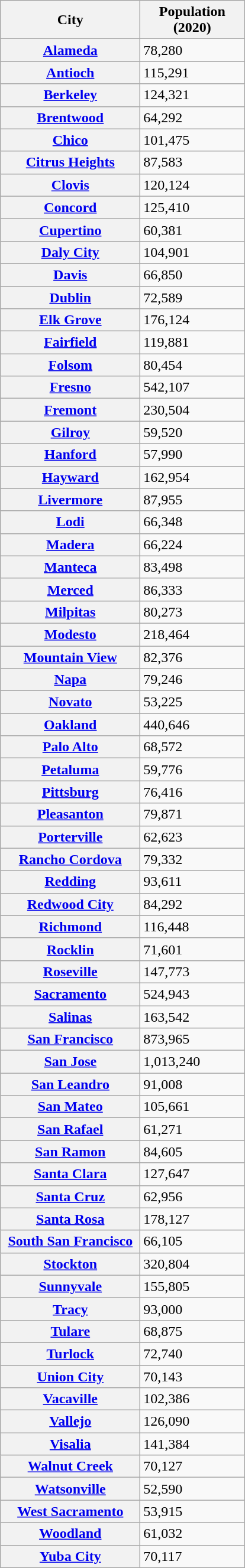<table class="wikitable plainrowheaders sortable" style="font-size:100%;">
<tr>
<th scope="col" width="150">City</th>
<th scope="col" width="110">Population (2020)</th>
</tr>
<tr>
<th scope="row"><a href='#'>Alameda</a></th>
<td>78,280</td>
</tr>
<tr>
<th scope="row"><a href='#'>Antioch</a></th>
<td>115,291</td>
</tr>
<tr>
<th scope="row"><a href='#'>Berkeley</a></th>
<td>124,321</td>
</tr>
<tr>
<th scope="row"><a href='#'>Brentwood</a></th>
<td>64,292</td>
</tr>
<tr>
<th scope="row"><a href='#'>Chico</a></th>
<td>101,475</td>
</tr>
<tr>
<th scope="row"><a href='#'>Citrus Heights</a></th>
<td>87,583</td>
</tr>
<tr>
<th scope="row"><a href='#'>Clovis</a></th>
<td>120,124</td>
</tr>
<tr>
<th scope="row"><a href='#'>Concord</a></th>
<td>125,410</td>
</tr>
<tr>
<th scope="row"><a href='#'>Cupertino</a></th>
<td>60,381</td>
</tr>
<tr>
<th scope="row"><a href='#'>Daly City</a></th>
<td>104,901</td>
</tr>
<tr>
<th scope="row"><a href='#'>Davis</a></th>
<td>66,850</td>
</tr>
<tr>
<th scope="row"><a href='#'>Dublin</a></th>
<td>72,589</td>
</tr>
<tr>
<th scope="row"><a href='#'>Elk Grove</a></th>
<td>176,124</td>
</tr>
<tr>
<th scope="row"><a href='#'>Fairfield</a></th>
<td>119,881</td>
</tr>
<tr>
<th scope="row"><a href='#'>Folsom</a></th>
<td>80,454</td>
</tr>
<tr>
<th scope="row"><a href='#'>Fresno</a></th>
<td>542,107</td>
</tr>
<tr>
<th scope="row"><a href='#'>Fremont</a></th>
<td>230,504</td>
</tr>
<tr>
<th scope="row"><a href='#'>Gilroy</a></th>
<td>59,520</td>
</tr>
<tr>
<th scope="row"><a href='#'>Hanford</a></th>
<td>57,990</td>
</tr>
<tr>
<th scope="row"><a href='#'>Hayward</a></th>
<td>162,954</td>
</tr>
<tr>
<th scope="row"><a href='#'>Livermore</a></th>
<td>87,955</td>
</tr>
<tr>
<th scope="row"><a href='#'>Lodi</a></th>
<td>66,348</td>
</tr>
<tr>
<th scope="row"><a href='#'>Madera</a></th>
<td>66,224</td>
</tr>
<tr>
<th scope="row"><a href='#'>Manteca</a></th>
<td>83,498</td>
</tr>
<tr>
<th scope="row"><a href='#'>Merced</a></th>
<td>86,333</td>
</tr>
<tr>
<th scope="row"><a href='#'>Milpitas</a></th>
<td>80,273</td>
</tr>
<tr>
<th scope="row"><a href='#'>Modesto</a></th>
<td>218,464</td>
</tr>
<tr>
<th scope="row"><a href='#'>Mountain View</a></th>
<td>82,376</td>
</tr>
<tr>
<th scope="row"><a href='#'>Napa</a></th>
<td>79,246</td>
</tr>
<tr>
<th scope="row"><a href='#'>Novato</a></th>
<td>53,225</td>
</tr>
<tr>
<th scope="row"><a href='#'>Oakland</a></th>
<td>440,646</td>
</tr>
<tr>
<th scope="row"><a href='#'>Palo Alto</a></th>
<td>68,572</td>
</tr>
<tr>
<th scope="row"><a href='#'>Petaluma</a></th>
<td>59,776</td>
</tr>
<tr>
<th scope="row"><a href='#'>Pittsburg</a></th>
<td>76,416</td>
</tr>
<tr>
<th scope="row"><a href='#'>Pleasanton</a></th>
<td>79,871</td>
</tr>
<tr>
<th scope="row"><a href='#'>Porterville</a></th>
<td>62,623</td>
</tr>
<tr>
<th scope="row"><a href='#'>Rancho Cordova</a></th>
<td>79,332</td>
</tr>
<tr>
<th scope="row"><a href='#'>Redding</a></th>
<td>93,611</td>
</tr>
<tr>
<th scope="row"><a href='#'>Redwood City</a></th>
<td>84,292</td>
</tr>
<tr>
<th scope="row"><a href='#'>Richmond</a></th>
<td>116,448</td>
</tr>
<tr>
<th scope="row"><a href='#'>Rocklin</a></th>
<td>71,601</td>
</tr>
<tr>
<th scope="row"><a href='#'>Roseville</a></th>
<td>147,773</td>
</tr>
<tr>
<th scope="row"><a href='#'>Sacramento</a></th>
<td>524,943</td>
</tr>
<tr>
<th scope="row"><a href='#'>Salinas</a></th>
<td>163,542</td>
</tr>
<tr>
<th scope="row"><a href='#'>San Francisco</a></th>
<td>873,965</td>
</tr>
<tr>
<th scope="row"><a href='#'>San Jose</a></th>
<td>1,013,240</td>
</tr>
<tr>
<th scope="row"><a href='#'>San Leandro</a></th>
<td>91,008</td>
</tr>
<tr>
<th scope="row"><a href='#'>San Mateo</a></th>
<td>105,661</td>
</tr>
<tr>
<th scope="row"><a href='#'>San Rafael</a></th>
<td>61,271</td>
</tr>
<tr>
<th scope="row"><a href='#'>San Ramon</a></th>
<td>84,605</td>
</tr>
<tr>
<th scope="row"><a href='#'>Santa Clara</a></th>
<td>127,647</td>
</tr>
<tr>
<th scope="row"><a href='#'>Santa Cruz</a></th>
<td>62,956</td>
</tr>
<tr>
<th scope="row"><a href='#'>Santa Rosa</a></th>
<td>178,127</td>
</tr>
<tr>
<th scope="row"><a href='#'>South San Francisco</a></th>
<td>66,105</td>
</tr>
<tr>
<th scope="row"><a href='#'>Stockton</a></th>
<td>320,804</td>
</tr>
<tr>
<th scope="row"><a href='#'>Sunnyvale</a></th>
<td>155,805</td>
</tr>
<tr>
<th scope="row"><a href='#'>Tracy</a></th>
<td>93,000</td>
</tr>
<tr>
<th scope="row"><a href='#'>Tulare</a></th>
<td>68,875</td>
</tr>
<tr>
<th scope="row"><a href='#'>Turlock</a></th>
<td>72,740</td>
</tr>
<tr>
<th scope="row"><a href='#'>Union City</a></th>
<td>70,143</td>
</tr>
<tr>
<th scope="row"><a href='#'>Vacaville</a></th>
<td>102,386</td>
</tr>
<tr>
<th scope="row"><a href='#'>Vallejo</a></th>
<td>126,090</td>
</tr>
<tr>
<th scope="row"><a href='#'>Visalia</a></th>
<td>141,384</td>
</tr>
<tr>
<th scope="row"><a href='#'>Walnut Creek</a></th>
<td>70,127</td>
</tr>
<tr>
<th scope="row"><a href='#'>Watsonville</a></th>
<td>52,590</td>
</tr>
<tr>
<th scope="row"><a href='#'>West Sacramento</a></th>
<td>53,915</td>
</tr>
<tr>
<th scope="row"><a href='#'>Woodland</a></th>
<td>61,032</td>
</tr>
<tr>
<th scope="row"><a href='#'>Yuba City</a></th>
<td>70,117</td>
</tr>
</table>
